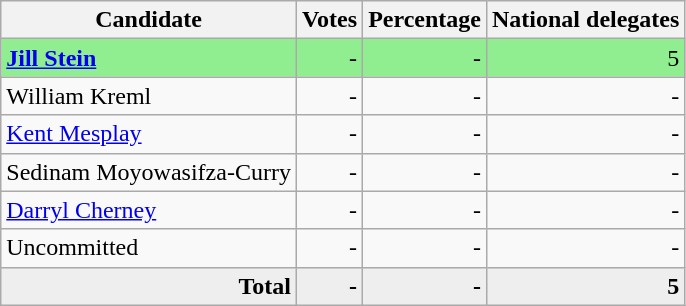<table class="wikitable" style="text-align:right;">
<tr>
<th>Candidate</th>
<th>Votes</th>
<th>Percentage</th>
<th>National delegates</th>
</tr>
<tr style="background:lightgreen;">
<td style="text-align:left;"> <strong><a href='#'>Jill Stein</a></strong></td>
<td>-</td>
<td>-</td>
<td>5</td>
</tr>
<tr>
<td style="text-align:left;">William Kreml</td>
<td>-</td>
<td>-</td>
<td>-</td>
</tr>
<tr>
<td style="text-align:left;"><a href='#'>Kent Mesplay</a></td>
<td>-</td>
<td>-</td>
<td>-</td>
</tr>
<tr>
<td style="text-align:left;">Sedinam Moyowasifza-Curry</td>
<td>-</td>
<td>-</td>
<td>-</td>
</tr>
<tr>
<td style="text-align:left;"><a href='#'>Darryl Cherney</a></td>
<td>-</td>
<td>-</td>
<td>-</td>
</tr>
<tr>
<td style="text-align:left;">Uncommitted</td>
<td>-</td>
<td>-</td>
<td>-</td>
</tr>
<tr style="background:#EEE;">
<td style="margin-right:0.50px"><strong>Total</strong></td>
<td style="margin-right:0.50px"><strong>-</strong></td>
<td style="margin-right:0.50px"><strong>-</strong></td>
<td style="margin-right:0.50px"><strong>5</strong></td>
</tr>
</table>
